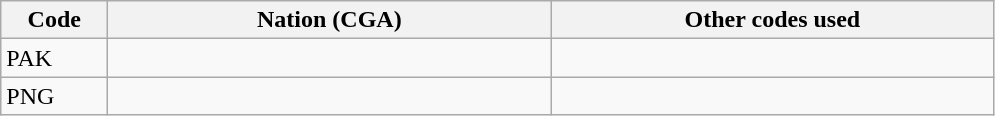<table class="wikitable">
<tr>
<th style="width:4em">Code</th>
<th style="width:18em">Nation (CGA)</th>
<th style="width:18em">Other codes used</th>
</tr>
<tr>
<td>PAK</td>
<td></td>
<td></td>
</tr>
<tr>
<td>PNG</td>
<td></td>
<td></td>
</tr>
</table>
